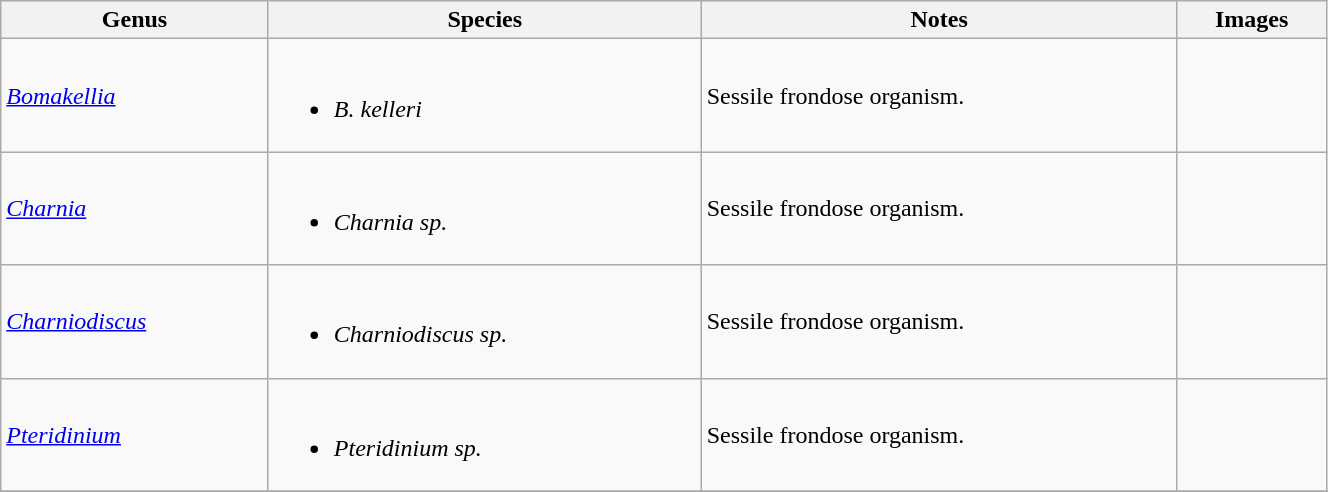<table class="wikitable" style="width:70%;">
<tr>
<th>Genus</th>
<th>Species</th>
<th>Notes</th>
<th>Images</th>
</tr>
<tr>
<td><em><a href='#'>Bomakellia</a></em></td>
<td><br><ul><li><em>B. kelleri</em></li></ul></td>
<td>Sessile frondose organism.</td>
<td></td>
</tr>
<tr>
<td><em><a href='#'>Charnia</a></em></td>
<td><br><ul><li><em>Charnia sp.</em></li></ul></td>
<td>Sessile frondose organism.</td>
<td></td>
</tr>
<tr>
<td><em><a href='#'>Charniodiscus</a></em></td>
<td><br><ul><li><em>Charniodiscus sp.</em></li></ul></td>
<td>Sessile frondose organism.</td>
<td></td>
</tr>
<tr>
<td><em><a href='#'>Pteridinium</a></em></td>
<td><br><ul><li><em>Pteridinium sp.</em></li></ul></td>
<td>Sessile frondose organism.</td>
<td></td>
</tr>
<tr>
</tr>
</table>
